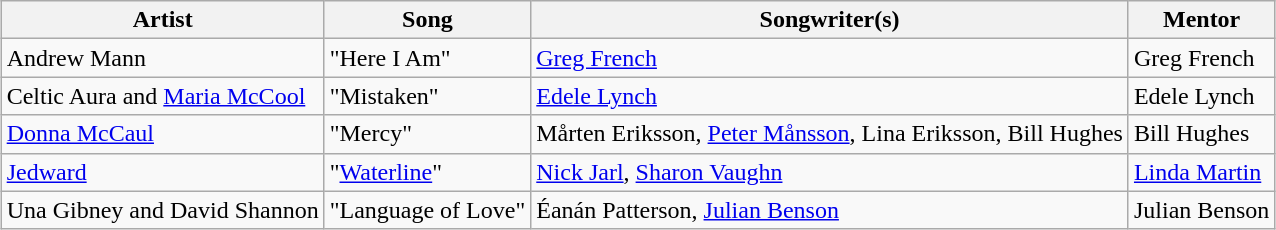<table class="sortable wikitable" style="margin: 1em auto 1em auto; text-align:left;">
<tr>
<th>Artist</th>
<th>Song</th>
<th>Songwriter(s)</th>
<th>Mentor</th>
</tr>
<tr>
<td>Andrew Mann</td>
<td>"Here I Am"</td>
<td><a href='#'>Greg French</a></td>
<td>Greg French</td>
</tr>
<tr>
<td>Celtic Aura and <a href='#'>Maria McCool</a></td>
<td>"Mistaken"</td>
<td><a href='#'>Edele Lynch</a></td>
<td>Edele Lynch</td>
</tr>
<tr>
<td><a href='#'>Donna McCaul</a></td>
<td>"Mercy"</td>
<td>Mårten Eriksson, <a href='#'>Peter Månsson</a>, Lina Eriksson, Bill Hughes</td>
<td>Bill Hughes</td>
</tr>
<tr>
<td><a href='#'>Jedward</a></td>
<td>"<a href='#'>Waterline</a>"</td>
<td><a href='#'>Nick Jarl</a>, <a href='#'>Sharon Vaughn</a></td>
<td><a href='#'>Linda Martin</a></td>
</tr>
<tr>
<td>Una Gibney and David Shannon</td>
<td>"Language of Love"</td>
<td>Éanán Patterson, <a href='#'>Julian Benson</a></td>
<td>Julian Benson</td>
</tr>
</table>
